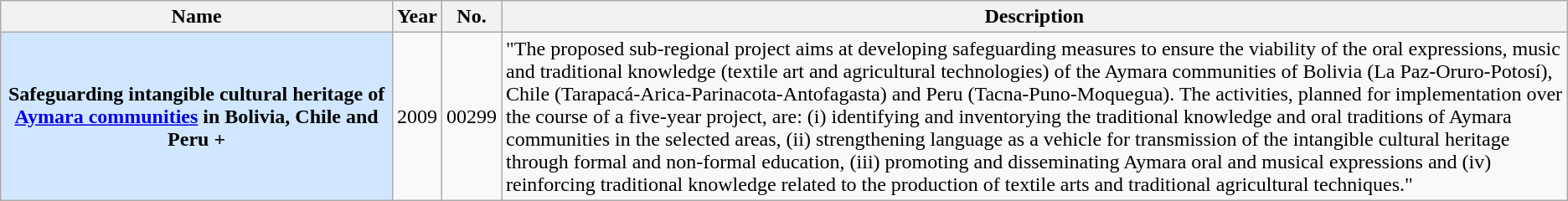<table class="wikitable sortable plainrowheaders">
<tr>
<th style="width:25%">Name</th>
<th>Year</th>
<th>No.</th>
<th class="unsortable">Description</th>
</tr>
<tr>
<th scope="row" style="background:#D0E7FF;">Safeguarding intangible cultural heritage of <a href='#'>Aymara communities</a> in Bolivia, Chile and Peru +</th>
<td>2009</td>
<td>00299</td>
<td>"The proposed sub-regional project aims at developing safeguarding measures to ensure the viability of the oral expressions, music and traditional knowledge (textile art and agricultural technologies) of the Aymara communities of Bolivia (La Paz-Oruro-Potosí), Chile (Tarapacá-Arica-Parinacota-Antofagasta) and Peru (Tacna-Puno-Moquegua). The activities, planned for implementation over the course of a five-year project, are: (i) identifying and inventorying the traditional knowledge and oral traditions of Aymara communities in the selected areas, (ii) strengthening language as a vehicle for transmission of the intangible cultural heritage through formal and non-formal education, (iii) promoting and disseminating Aymara oral and musical expressions and (iv) reinforcing traditional knowledge related to the production of textile arts and traditional agricultural techniques."</td>
</tr>
</table>
